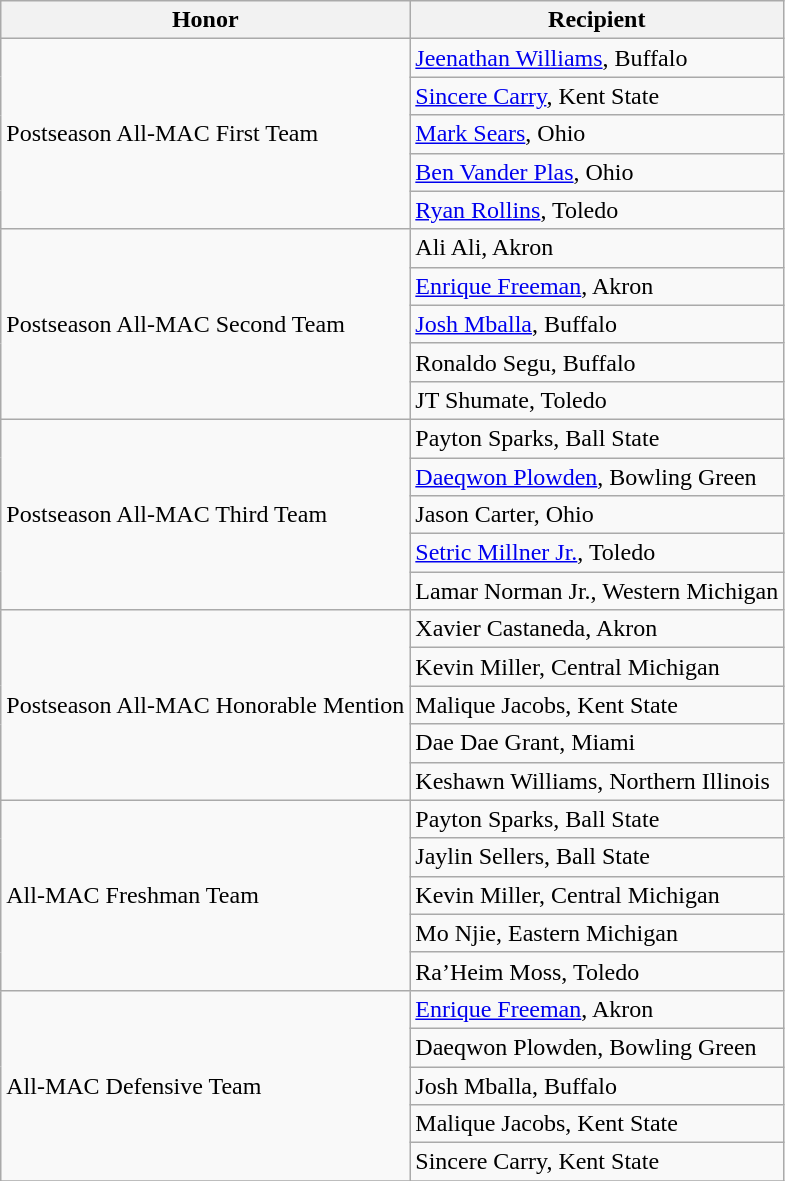<table class="wikitable" border="1">
<tr>
<th>Honor</th>
<th>Recipient</th>
</tr>
<tr>
<td rowspan=5 valign=middle>Postseason All-MAC First Team</td>
<td><a href='#'>Jeenathan Williams</a>, Buffalo</td>
</tr>
<tr>
<td><a href='#'>Sincere Carry</a>, Kent State</td>
</tr>
<tr>
<td><a href='#'>Mark Sears</a>, Ohio</td>
</tr>
<tr>
<td><a href='#'>Ben Vander Plas</a>, Ohio</td>
</tr>
<tr>
<td><a href='#'>Ryan Rollins</a>, Toledo</td>
</tr>
<tr>
<td rowspan=5 valign=middle>Postseason All-MAC Second Team</td>
<td>Ali Ali, Akron</td>
</tr>
<tr>
<td><a href='#'>Enrique Freeman</a>, Akron</td>
</tr>
<tr>
<td><a href='#'>Josh Mballa</a>, Buffalo</td>
</tr>
<tr>
<td>Ronaldo Segu, Buffalo</td>
</tr>
<tr>
<td>JT Shumate, Toledo</td>
</tr>
<tr>
<td rowspan=5 valign=middle>Postseason All-MAC Third Team</td>
<td>Payton Sparks, Ball State</td>
</tr>
<tr>
<td><a href='#'>Daeqwon Plowden</a>, Bowling Green</td>
</tr>
<tr>
<td>Jason Carter, Ohio</td>
</tr>
<tr>
<td><a href='#'>Setric Millner Jr.</a>, Toledo</td>
</tr>
<tr>
<td>Lamar Norman Jr., Western Michigan</td>
</tr>
<tr>
<td rowspan=5 valign=middle>Postseason All-MAC Honorable Mention</td>
<td>Xavier Castaneda, Akron</td>
</tr>
<tr>
<td>Kevin Miller, Central Michigan</td>
</tr>
<tr>
<td>Malique Jacobs, Kent State</td>
</tr>
<tr>
<td>Dae Dae Grant, Miami</td>
</tr>
<tr>
<td>Keshawn Williams, Northern Illinois</td>
</tr>
<tr>
<td rowspan=5 valign=middle>All-MAC Freshman Team</td>
<td>Payton Sparks, Ball State</td>
</tr>
<tr>
<td>Jaylin Sellers, Ball State</td>
</tr>
<tr>
<td>Kevin Miller, Central Michigan</td>
</tr>
<tr>
<td>Mo Njie, Eastern Michigan</td>
</tr>
<tr>
<td>Ra’Heim Moss, Toledo</td>
</tr>
<tr>
<td rowspan=5 valign=middle>All-MAC Defensive Team</td>
<td><a href='#'>Enrique Freeman</a>, Akron</td>
</tr>
<tr>
<td>Daeqwon Plowden, Bowling Green</td>
</tr>
<tr>
<td>Josh Mballa, Buffalo</td>
</tr>
<tr>
<td>Malique Jacobs, Kent State</td>
</tr>
<tr>
<td>Sincere Carry, Kent State</td>
</tr>
<tr>
</tr>
</table>
